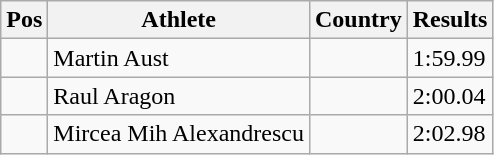<table class="wikitable">
<tr>
<th>Pos</th>
<th>Athlete</th>
<th>Country</th>
<th>Results</th>
</tr>
<tr>
<td align="center"></td>
<td>Martin Aust</td>
<td></td>
<td>1:59.99</td>
</tr>
<tr>
<td align="center"></td>
<td>Raul Aragon</td>
<td></td>
<td>2:00.04</td>
</tr>
<tr>
<td align="center"></td>
<td>Mircea Mih Alexandrescu</td>
<td></td>
<td>2:02.98</td>
</tr>
</table>
